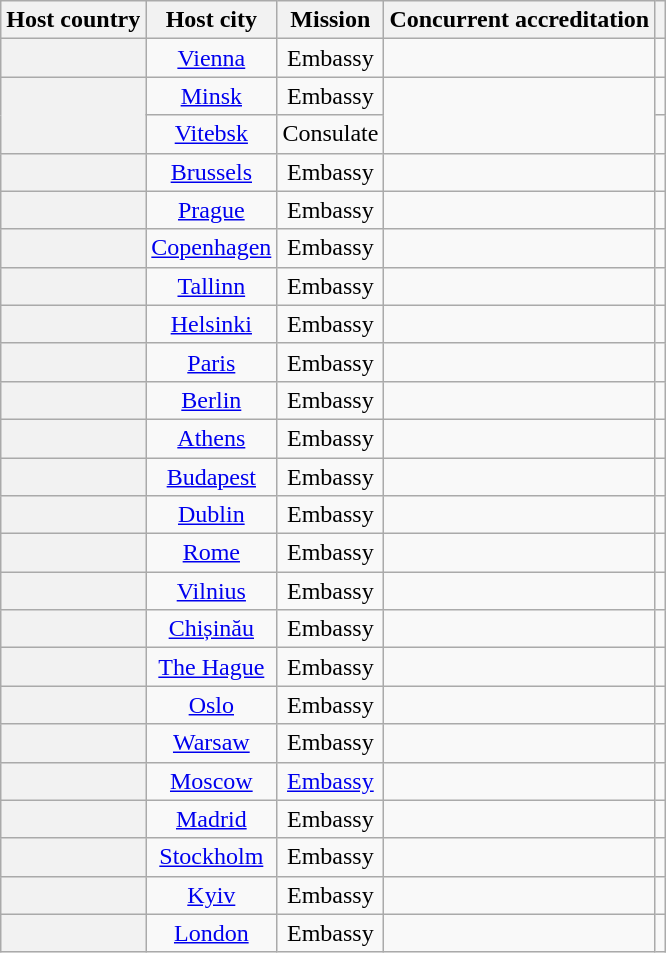<table class="wikitable plainrowheaders" style="text-align:center;">
<tr>
<th scope="col">Host country</th>
<th scope="col">Host city</th>
<th scope="col">Mission</th>
<th scope="col">Concurrent accreditation</th>
<th scope="col"></th>
</tr>
<tr>
<th scope="row"></th>
<td><a href='#'>Vienna</a></td>
<td>Embassy</td>
<td></td>
<td></td>
</tr>
<tr>
<th scope="row" rowspan="2"></th>
<td><a href='#'>Minsk</a></td>
<td>Embassy</td>
<td rowspan="2"></td>
<td></td>
</tr>
<tr>
<td><a href='#'>Vitebsk</a></td>
<td>Consulate</td>
<td></td>
</tr>
<tr>
<th scope="row"></th>
<td><a href='#'>Brussels</a></td>
<td>Embassy</td>
<td></td>
<td></td>
</tr>
<tr>
<th scope="row"></th>
<td><a href='#'>Prague</a></td>
<td>Embassy</td>
<td></td>
<td></td>
</tr>
<tr>
<th scope="row"></th>
<td><a href='#'>Copenhagen</a></td>
<td>Embassy</td>
<td></td>
<td></td>
</tr>
<tr>
<th scope="row"></th>
<td><a href='#'>Tallinn</a></td>
<td>Embassy</td>
<td></td>
<td></td>
</tr>
<tr>
<th scope="row"></th>
<td><a href='#'>Helsinki</a></td>
<td>Embassy</td>
<td></td>
<td></td>
</tr>
<tr>
<th scope="row"></th>
<td><a href='#'>Paris</a></td>
<td>Embassy</td>
<td></td>
<td></td>
</tr>
<tr>
<th scope="row"></th>
<td><a href='#'>Berlin</a></td>
<td>Embassy</td>
<td></td>
<td></td>
</tr>
<tr>
<th scope="row"></th>
<td><a href='#'>Athens</a></td>
<td>Embassy</td>
<td></td>
<td></td>
</tr>
<tr>
<th scope="row"></th>
<td><a href='#'>Budapest</a></td>
<td>Embassy</td>
<td></td>
<td></td>
</tr>
<tr>
<th scope="row"></th>
<td><a href='#'>Dublin</a></td>
<td>Embassy</td>
<td></td>
<td></td>
</tr>
<tr>
<th scope="row"></th>
<td><a href='#'>Rome</a></td>
<td>Embassy</td>
<td></td>
<td></td>
</tr>
<tr>
<th scope="row"></th>
<td><a href='#'>Vilnius</a></td>
<td>Embassy</td>
<td></td>
<td></td>
</tr>
<tr>
<th scope="row"></th>
<td><a href='#'>Chișinău</a></td>
<td>Embassy</td>
<td></td>
<td></td>
</tr>
<tr>
<th scope="row"></th>
<td><a href='#'>The Hague</a></td>
<td>Embassy</td>
<td></td>
<td></td>
</tr>
<tr>
<th scope="row"></th>
<td><a href='#'>Oslo</a></td>
<td>Embassy</td>
<td></td>
<td></td>
</tr>
<tr>
<th scope="row"></th>
<td><a href='#'>Warsaw</a></td>
<td>Embassy</td>
<td></td>
<td></td>
</tr>
<tr>
<th scope="row"></th>
<td><a href='#'>Moscow</a></td>
<td><a href='#'>Embassy</a></td>
<td></td>
<td></td>
</tr>
<tr>
<th scope="row"></th>
<td><a href='#'>Madrid</a></td>
<td>Embassy</td>
<td></td>
<td></td>
</tr>
<tr>
<th scope="row"></th>
<td><a href='#'>Stockholm</a></td>
<td>Embassy</td>
<td></td>
<td></td>
</tr>
<tr>
<th scope="row"></th>
<td><a href='#'>Kyiv</a></td>
<td>Embassy</td>
<td></td>
<td></td>
</tr>
<tr>
<th scope="row"></th>
<td><a href='#'>London</a></td>
<td>Embassy</td>
<td></td>
<td></td>
</tr>
</table>
